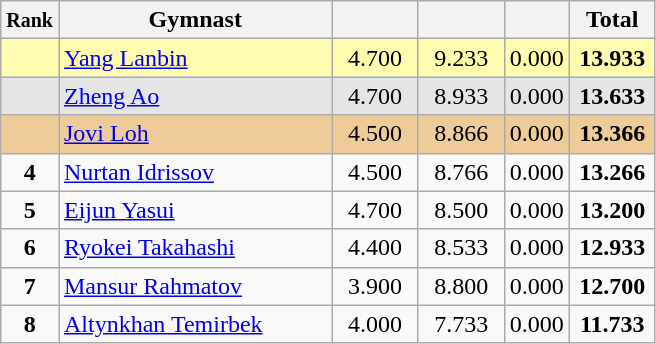<table style="text-align:center;" class="wikitable sortable">
<tr>
<th scope="col" style="width:15px;"><small>Rank</small></th>
<th scope="col" style="width:175px;">Gymnast</th>
<th scope="col" style="width:50px;"><small></small></th>
<th scope="col" style="width:50px;"><small></small></th>
<th scope="col" style="width:20px;"><small></small></th>
<th scope="col" style="width:50px;">Total</th>
</tr>
<tr style="background:#fffcaf;">
<td scope="row" style="text-align:center"><strong></strong></td>
<td style=text-align:left;"> <a href='#'>Yang Lanbin</a></td>
<td>4.700</td>
<td>9.233</td>
<td>0.000</td>
<td><strong>13.933</strong></td>
</tr>
<tr style="background:#e5e5e5;">
<td scope="row" style="text-align:center"><strong></strong></td>
<td style=text-align:left;"> <a href='#'>Zheng Ao</a></td>
<td>4.700</td>
<td>8.933</td>
<td>0.000</td>
<td><strong>13.633</strong></td>
</tr>
<tr style="background:#ec9;">
<td style="text-align:center" scope="row"><strong></strong></td>
<td style=text-align:left;"> <a href='#'>Jovi Loh</a></td>
<td>4.500</td>
<td>8.866</td>
<td>0.000</td>
<td><strong>13.366</strong></td>
</tr>
<tr>
<td scope="row" style="text-align:center"><strong>4</strong></td>
<td style=text-align:left;"> <a href='#'>Nurtan Idrissov</a></td>
<td>4.500</td>
<td>8.766</td>
<td>0.000</td>
<td><strong>13.266</strong></td>
</tr>
<tr>
<td scope="row" style="text-align:center"><strong>5</strong></td>
<td style=text-align:left;"> <a href='#'>Eijun Yasui</a></td>
<td>4.700</td>
<td>8.500</td>
<td>0.000</td>
<td><strong>13.200</strong></td>
</tr>
<tr>
<td scope="row" style="text-align:center"><strong>6</strong></td>
<td style=text-align:left;"> <a href='#'>Ryokei Takahashi</a></td>
<td>4.400</td>
<td>8.533</td>
<td>0.000</td>
<td><strong>12.933</strong></td>
</tr>
<tr>
<td scope="row" style="text-align:center"><strong>7</strong></td>
<td style=text-align:left;"> <a href='#'>Mansur Rahmatov</a></td>
<td>3.900</td>
<td>8.800</td>
<td>0.000</td>
<td><strong>12.700</strong></td>
</tr>
<tr>
<td scope="row" style="text-align:center"><strong>8</strong></td>
<td style=text-align:left;"> <a href='#'>Altynkhan Temirbek</a></td>
<td>4.000</td>
<td>7.733</td>
<td>0.000</td>
<td><strong>11.733</strong></td>
</tr>
</table>
